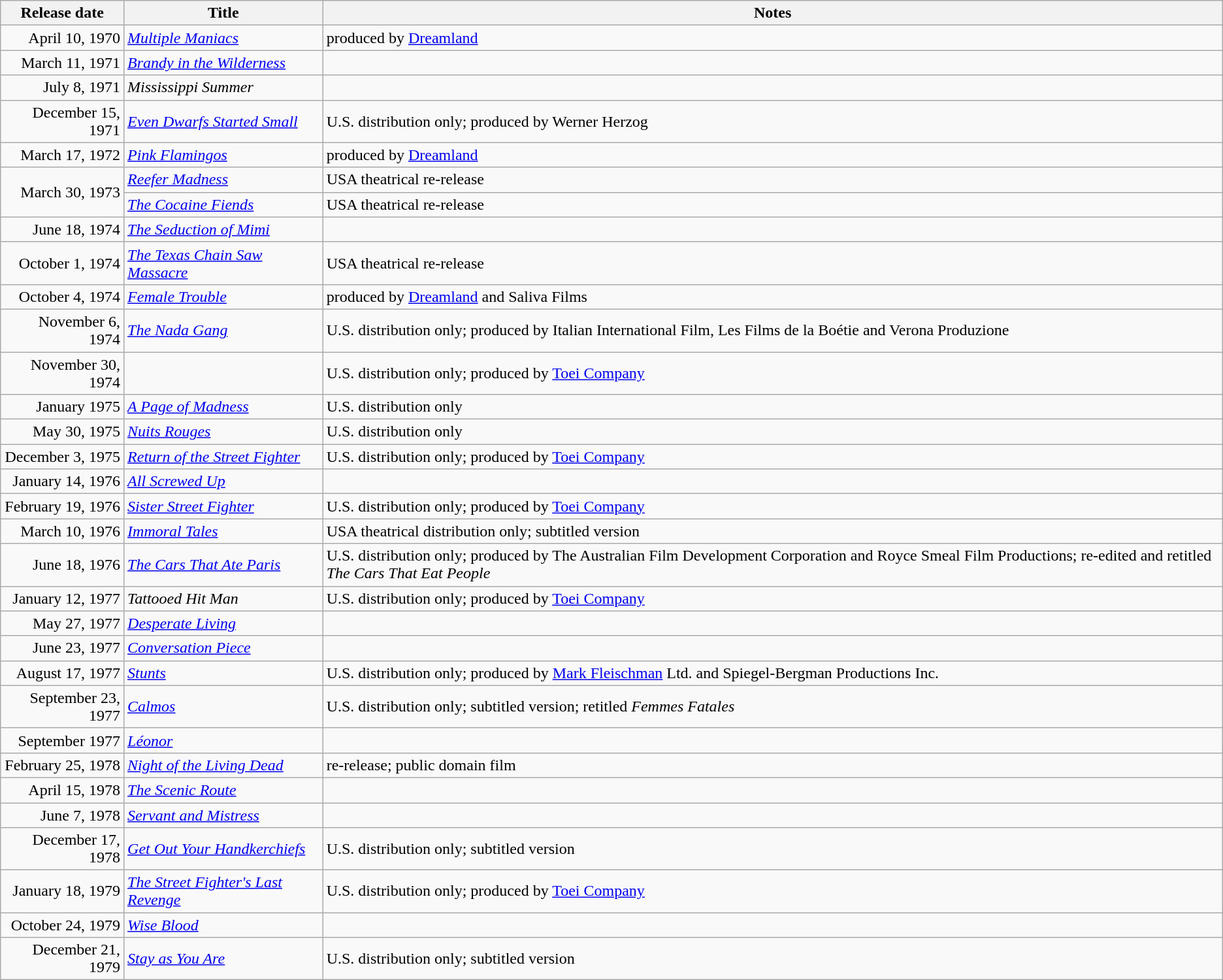<table class="wikitable sortable">
<tr>
<th>Release date</th>
<th>Title</th>
<th>Notes</th>
</tr>
<tr>
<td style="text-align:right;">April 10, 1970</td>
<td><em><a href='#'>Multiple Maniacs</a></em></td>
<td>produced by <a href='#'>Dreamland</a></td>
</tr>
<tr>
<td style="text-align:right;">March 11, 1971</td>
<td><em><a href='#'>Brandy in the Wilderness</a></em></td>
<td></td>
</tr>
<tr>
<td style="text-align:right;">July 8, 1971</td>
<td><em>Mississippi Summer</em></td>
<td></td>
</tr>
<tr>
<td style="text-align:right;">December 15, 1971</td>
<td><em><a href='#'>Even Dwarfs Started Small</a></em></td>
<td>U.S. distribution only; produced by Werner Herzog</td>
</tr>
<tr>
<td style="text-align:right;">March 17, 1972</td>
<td><em><a href='#'>Pink Flamingos</a></em></td>
<td>produced by <a href='#'>Dreamland</a></td>
</tr>
<tr>
<td style="text-align:right;" rowspan="2">March 30, 1973</td>
<td><em><a href='#'>Reefer Madness</a></em></td>
<td>USA theatrical re-release</td>
</tr>
<tr>
<td><em><a href='#'>The Cocaine Fiends</a></em></td>
<td>USA theatrical re-release</td>
</tr>
<tr>
<td style="text-align:right;">June 18, 1974</td>
<td><em><a href='#'>The Seduction of Mimi</a></em></td>
<td></td>
</tr>
<tr>
<td style="text-align:right;">October 1, 1974</td>
<td><em><a href='#'>The Texas Chain Saw Massacre</a></em></td>
<td>USA theatrical re-release</td>
</tr>
<tr>
<td style="text-align:right;">October 4, 1974</td>
<td><em><a href='#'>Female Trouble</a></em></td>
<td>produced by <a href='#'>Dreamland</a> and Saliva Films</td>
</tr>
<tr>
<td style="text-align:right;">November 6, 1974</td>
<td><em><a href='#'>The Nada Gang</a></em></td>
<td>U.S. distribution only; produced by Italian International Film, Les Films de la Boétie and Verona Produzione</td>
</tr>
<tr>
<td style="text-align:right;">November 30, 1974</td>
<td></td>
<td>U.S. distribution only; produced by <a href='#'>Toei Company</a></td>
</tr>
<tr>
<td style="text-align:right;">January 1975</td>
<td><em><a href='#'>A Page of Madness</a></em></td>
<td>U.S. distribution only</td>
</tr>
<tr>
<td style="text-align:right;">May 30, 1975</td>
<td><em><a href='#'>Nuits Rouges</a></em></td>
<td>U.S. distribution only</td>
</tr>
<tr>
<td style="text-align:right;">December 3, 1975</td>
<td><em><a href='#'>Return of the Street Fighter</a></em></td>
<td>U.S. distribution only; produced by <a href='#'>Toei Company</a></td>
</tr>
<tr>
<td style="text-align:right;">January 14, 1976</td>
<td><em><a href='#'>All Screwed Up</a></em></td>
<td></td>
</tr>
<tr>
<td style="text-align:right;">February 19, 1976</td>
<td><em><a href='#'>Sister Street Fighter</a></em></td>
<td>U.S. distribution only; produced by <a href='#'>Toei Company</a></td>
</tr>
<tr>
<td style="text-align:right;">March 10, 1976</td>
<td><em><a href='#'>Immoral Tales</a></em></td>
<td>USA theatrical distribution only; subtitled version</td>
</tr>
<tr>
<td style="text-align:right;">June 18, 1976</td>
<td><em><a href='#'>The Cars That Ate Paris</a></em></td>
<td>U.S. distribution only; produced by The Australian Film Development Corporation and Royce Smeal Film Productions; re-edited and retitled <em>The Cars That Eat People</em></td>
</tr>
<tr>
<td style="text-align:right;">January 12, 1977</td>
<td><em>Tattooed Hit Man</em></td>
<td>U.S. distribution only; produced by <a href='#'>Toei Company</a></td>
</tr>
<tr>
<td style="text-align:right;">May 27, 1977</td>
<td><em><a href='#'>Desperate Living</a></em></td>
<td></td>
</tr>
<tr>
<td style="text-align:right;">June 23, 1977</td>
<td><em><a href='#'>Conversation Piece</a></em></td>
<td></td>
</tr>
<tr>
<td style="text-align:right;">August 17, 1977</td>
<td><em><a href='#'>Stunts</a></em></td>
<td>U.S. distribution only; produced by <a href='#'>Mark Fleischman</a> Ltd. and Spiegel-Bergman Productions Inc.</td>
</tr>
<tr>
<td style="text-align:right;">September 23, 1977</td>
<td><em><a href='#'>Calmos</a></em></td>
<td>U.S. distribution only; subtitled version; retitled <em>Femmes Fatales</em></td>
</tr>
<tr>
<td style="text-align:right;">September 1977</td>
<td><em><a href='#'>Léonor</a></em></td>
<td></td>
</tr>
<tr>
<td style="text-align:right;">February 25, 1978</td>
<td><em><a href='#'>Night of the Living Dead</a></em></td>
<td>re-release; public domain film</td>
</tr>
<tr>
<td style="text-align:right;">April 15, 1978</td>
<td><em><a href='#'>The Scenic Route</a></em></td>
<td></td>
</tr>
<tr>
<td style="text-align:right;">June 7, 1978</td>
<td><em><a href='#'>Servant and Mistress</a></em></td>
<td></td>
</tr>
<tr>
<td style="text-align:right;">December 17, 1978</td>
<td><em><a href='#'>Get Out Your Handkerchiefs</a></em></td>
<td>U.S. distribution only; subtitled version</td>
</tr>
<tr>
<td style="text-align:right;">January 18, 1979</td>
<td><em><a href='#'>The Street Fighter's Last Revenge</a></em></td>
<td>U.S. distribution only; produced by <a href='#'>Toei Company</a></td>
</tr>
<tr>
<td style="text-align:right;">October 24, 1979</td>
<td><em><a href='#'>Wise Blood</a></em></td>
<td></td>
</tr>
<tr>
<td style="text-align:right;">December 21, 1979</td>
<td><em><a href='#'>Stay as You Are</a></em></td>
<td>U.S. distribution only; subtitled version</td>
</tr>
</table>
